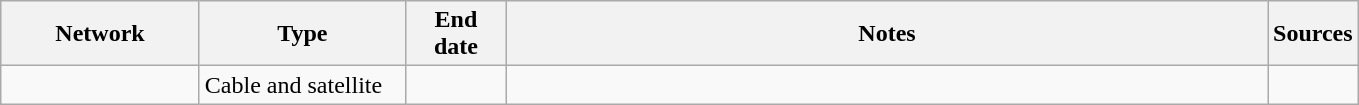<table class="wikitable">
<tr>
<th style="text-align:center; width:125px">Network</th>
<th style="text-align:center; width:130px">Type</th>
<th style="text-align:center; width:60px">End date</th>
<th style="text-align:center; width:500px">Notes</th>
<th style="text-align:center; width:30px">Sources</th>
</tr>
<tr>
<td><a href='#'></a></td>
<td>Cable and satellite</td>
<td></td>
<td></td>
<td></td>
</tr>
</table>
